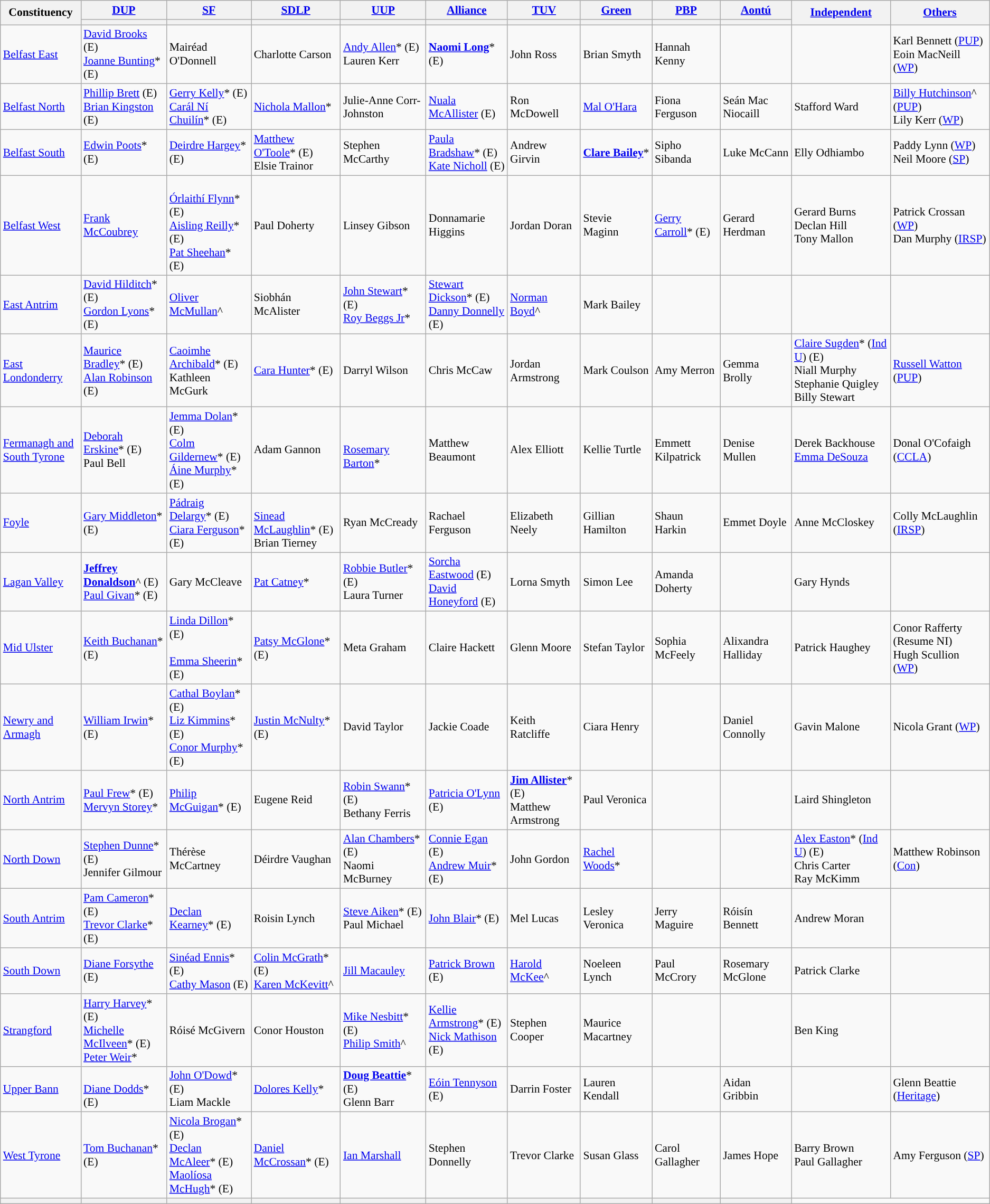<table class="wikitable" style="font-size:90%;">
<tr>
<th rowspan="2">Constituency</th>
<th><a href='#'>DUP</a></th>
<th><a href='#'>SF</a></th>
<th><a href='#'>SDLP</a></th>
<th><a href='#'>UUP</a></th>
<th><a href='#'>Alliance</a></th>
<th><a href='#'>TUV</a></th>
<th><a href='#'>Green</a></th>
<th><a href='#'>PBP</a></th>
<th><a href='#'>Aontú</a></th>
<th rowspan="2" width="10%"><a href='#'>Independent</a></th>
<th rowspan="2" width="10%"><a href='#'>Others</a></th>
</tr>
<tr>
<th style="background:"></th>
<th style="background:"></th>
<th style="background:"></th>
<th style="background:"></th>
<th style="background:"></th>
<th style="background:"></th>
<th style="background:"></th>
<th style="background:"></th>
<th style="background:"></th>
</tr>
<tr>
<td><a href='#'>Belfast East</a></td>
<td style:"background;><a href='#'>David Brooks</a> (E)<br><a href='#'>Joanne Bunting</a>* (E)</td>
<td style:"background;>Mairéad O'Donnell</td>
<td style:"background;>Charlotte Carson</td>
<td style:"background;><a href='#'>Andy Allen</a>* (E)<br>Lauren Kerr</td>
<td style:"background;><strong><a href='#'>Naomi Long</a></strong>* (E)<br></td>
<td style:"background;>John Ross</td>
<td style:"background;>Brian Smyth</td>
<td style:"background;>Hannah Kenny</td>
<td style:"background;></td>
<td></td>
<td>Karl Bennett (<a href='#'>PUP</a>)<br>Eoin MacNeill (<a href='#'>WP</a>)</td>
</tr>
<tr>
<td><a href='#'>Belfast North</a></td>
<td style:"background;><a href='#'>Phillip Brett</a> (E)<br><a href='#'>Brian Kingston</a> (E)</td>
<td style:"background;><a href='#'>Gerry Kelly</a>* (E)<br><a href='#'>Carál Ní Chuilín</a>* (E)</td>
<td style:"background;><a href='#'>Nichola Mallon</a>*</td>
<td style:"background;>Julie-Anne Corr-Johnston</td>
<td style:"background;><a href='#'>Nuala McAllister</a> (E)</td>
<td style:"background;>Ron McDowell</td>
<td style:"background;><a href='#'>Mal O'Hara</a></td>
<td style:"background;>Fiona Ferguson</td>
<td style:"background;>Seán Mac Niocaill</td>
<td>Stafford Ward</td>
<td><a href='#'>Billy Hutchinson</a>^ (<a href='#'>PUP</a>)<br>Lily Kerr (<a href='#'>WP</a>)</td>
</tr>
<tr>
<td><a href='#'>Belfast South</a></td>
<td style:"background;><a href='#'>Edwin Poots</a>* (E)</td>
<td style:"background;><a href='#'>Deirdre Hargey</a>* (E)</td>
<td style:"background;><a href='#'>Matthew O'Toole</a>* (E)<br>Elsie Trainor</td>
<td style:"background;>Stephen McCarthy</td>
<td style:"background;><a href='#'>Paula Bradshaw</a>* (E)<br><a href='#'>Kate Nicholl</a> (E)</td>
<td style:"background;>Andrew Girvin</td>
<td style:"background;><strong><a href='#'>Clare Bailey</a></strong>*</td>
<td style:"background;>Sipho Sibanda</td>
<td style:"background;>Luke McCann</td>
<td>Elly Odhiambo</td>
<td>Paddy Lynn (<a href='#'>WP</a>)<br>Neil Moore (<a href='#'>SP</a>)</td>
</tr>
<tr>
<td><a href='#'>Belfast West</a></td>
<td style:"background;><a href='#'>Frank McCoubrey</a></td>
<td style:"background;><br><a href='#'>Órlaithí Flynn</a>* (E)<br><a href='#'>Aisling Reilly</a>* (E)<br><a href='#'>Pat Sheehan</a>* (E)</td>
<td style:"background;>Paul Doherty</td>
<td style:"background;>Linsey Gibson</td>
<td style:"background;>Donnamarie Higgins</td>
<td style:"background;>Jordan Doran</td>
<td style:"background;>Stevie Maginn</td>
<td style:"background;><a href='#'>Gerry Carroll</a>* (E)</td>
<td style:"background;>Gerard Herdman</td>
<td>Gerard Burns<br>Declan Hill<br>Tony Mallon</td>
<td>Patrick Crossan (<a href='#'>WP</a>)<br>Dan Murphy (<a href='#'>IRSP</a>)</td>
</tr>
<tr>
<td><a href='#'>East Antrim</a></td>
<td style:"background;><a href='#'>David Hilditch</a>* (E)<br><a href='#'>Gordon Lyons</a>* (E)</td>
<td style:"background;><a href='#'>Oliver McMullan</a>^</td>
<td style:"background;>Siobhán McAlister</td>
<td style:"background;><a href='#'>John Stewart</a>* (E)<br><a href='#'>Roy Beggs Jr</a>*</td>
<td style:"background;><a href='#'>Stewart Dickson</a>* (E)<br><a href='#'>Danny Donnelly</a> (E)</td>
<td style:"background;><a href='#'>Norman Boyd</a>^</td>
<td style:"background;>Mark Bailey</td>
<td style:"background;></td>
<td style:"background;></td>
<td></td>
<td></td>
</tr>
<tr>
<td><a href='#'>East Londonderry</a></td>
<td style:"background;><a href='#'>Maurice Bradley</a>* (E)<br><a href='#'>Alan Robinson</a> (E)</td>
<td style:"background;><a href='#'>Caoimhe Archibald</a>* (E)<br>Kathleen McGurk</td>
<td style:"background;><a href='#'>Cara Hunter</a>* (E)</td>
<td style:"background;>Darryl Wilson</td>
<td style:"background;>Chris McCaw</td>
<td style:"background;>Jordan Armstrong</td>
<td style:"background;>Mark Coulson</td>
<td style:"background;>Amy Merron</td>
<td style:"background;>Gemma Brolly</td>
<td><a href='#'>Claire Sugden</a>* (<a href='#'>Ind U</a>) (E)<br>Niall Murphy<br>Stephanie Quigley<br>Billy Stewart</td>
<td><a href='#'>Russell Watton</a> (<a href='#'>PUP</a>)</td>
</tr>
<tr>
<td><a href='#'>Fermanagh and<br>South Tyrone</a></td>
<td style:"background;><a href='#'>Deborah Erskine</a>* (E)<br>Paul Bell</td>
<td style:"background;><a href='#'>Jemma Dolan</a>* (E)<br><a href='#'>Colm Gildernew</a>* (E)<br><a href='#'>Áine Murphy</a>* (E)</td>
<td style:"background;>Adam Gannon</td>
<td style:"background;><br><a href='#'>Rosemary Barton</a>*</td>
<td style:"background;>Matthew Beaumont</td>
<td style:"background;>Alex Elliott</td>
<td style:"background;>Kellie Turtle</td>
<td style:"background;>Emmett Kilpatrick</td>
<td style:"background;>Denise Mullen</td>
<td>Derek Backhouse<br><a href='#'>Emma DeSouza</a></td>
<td>Donal O'Cofaigh (<a href='#'>CCLA</a>)</td>
</tr>
<tr>
<td><a href='#'>Foyle</a></td>
<td style:"background;><a href='#'>Gary Middleton</a>* (E)</td>
<td style:"background;><a href='#'>Pádraig Delargy</a>* (E)<br><a href='#'>Ciara Ferguson</a>* (E)</td>
<td style:"background;><br><a href='#'>Sinead McLaughlin</a>* (E)<br>Brian Tierney</td>
<td style:"background;>Ryan McCready</td>
<td style:"background;>Rachael Ferguson</td>
<td style:"background;>Elizabeth Neely</td>
<td style:"background;>Gillian Hamilton</td>
<td style:"background;>Shaun Harkin</td>
<td style:"background;>Emmet Doyle</td>
<td>Anne McCloskey</td>
<td>Colly McLaughlin (<a href='#'>IRSP</a>)</td>
</tr>
<tr>
<td><a href='#'>Lagan Valley</a></td>
<td style:"background;><strong><a href='#'>Jeffrey Donaldson</a></strong>^ (E)<br><a href='#'>Paul Givan</a>* (E)</td>
<td style:"background;>Gary McCleave</td>
<td style:"background;><a href='#'>Pat Catney</a>*</td>
<td style:"background;><a href='#'>Robbie Butler</a>* (E)<br>Laura Turner</td>
<td style:"background;><a href='#'>Sorcha Eastwood</a> (E)<br><a href='#'>David Honeyford</a> (E)</td>
<td style:"background;>Lorna Smyth</td>
<td style:"background;>Simon Lee</td>
<td style:"background;>Amanda Doherty</td>
<td style:"background;></td>
<td>Gary Hynds</td>
<td></td>
</tr>
<tr>
<td><a href='#'>Mid Ulster</a></td>
<td style:"background;><a href='#'>Keith Buchanan</a>* (E)</td>
<td style:"background;><a href='#'>Linda Dillon</a>* (E)<br><br><a href='#'>Emma Sheerin</a>* (E)</td>
<td style:"background;><a href='#'>Patsy McGlone</a>* (E)</td>
<td style:"background;>Meta Graham</td>
<td style:"background;>Claire Hackett</td>
<td style:"background;>Glenn Moore</td>
<td style:"background;>Stefan Taylor</td>
<td style:"background;>Sophia McFeely</td>
<td style:"background;>Alixandra Halliday</td>
<td>Patrick Haughey</td>
<td>Conor Rafferty (Resume NI)<br>Hugh Scullion (<a href='#'>WP</a>)</td>
</tr>
<tr>
<td><a href='#'>Newry and Armagh</a></td>
<td style:"background;><a href='#'>William Irwin</a>* (E)</td>
<td style:"background;><a href='#'>Cathal Boylan</a>* (E)<br><a href='#'>Liz Kimmins</a>* (E)<br><a href='#'>Conor Murphy</a>* (E)</td>
<td style:"background;><a href='#'>Justin McNulty</a>* (E)</td>
<td style:"background;>David Taylor</td>
<td style:"background;>Jackie Coade</td>
<td style:"background;>Keith Ratcliffe</td>
<td style:"background;>Ciara Henry</td>
<td style:"background;></td>
<td style:"background;>Daniel Connolly</td>
<td>Gavin Malone</td>
<td>Nicola Grant (<a href='#'>WP</a>)</td>
</tr>
<tr>
<td><a href='#'>North Antrim</a></td>
<td style:"background;><a href='#'>Paul Frew</a>* (E)<br><a href='#'>Mervyn Storey</a>*</td>
<td style:"background;><a href='#'>Philip McGuigan</a>* (E)</td>
<td style:"background;>Eugene Reid</td>
<td style:"background;><a href='#'>Robin Swann</a>* (E)<br>Bethany Ferris</td>
<td style:"background;><a href='#'>Patricia O'Lynn</a> (E)</td>
<td style:"background;><strong><a href='#'>Jim Allister</a></strong>* (E)<br>Matthew Armstrong</td>
<td style:"background;>Paul Veronica</td>
<td style:"background;></td>
<td style:"background;></td>
<td>Laird Shingleton</td>
<td></td>
</tr>
<tr>
<td><a href='#'>North Down</a></td>
<td style:"background;><a href='#'>Stephen Dunne</a>* (E)<br>Jennifer Gilmour</td>
<td style:"background;>Thérèse McCartney</td>
<td style:"background;>Déirdre Vaughan</td>
<td style:"background;><a href='#'>Alan Chambers</a>* (E)<br>Naomi McBurney</td>
<td style:"background;><a href='#'>Connie Egan</a> (E)<br><a href='#'>Andrew Muir</a>* (E)</td>
<td style:"background;>John Gordon</td>
<td style:"background;><a href='#'>Rachel Woods</a>*</td>
<td style:"background;></td>
<td style:"background;></td>
<td><a href='#'>Alex Easton</a>* (<a href='#'>Ind U</a>) (E)<br>Chris Carter<br>Ray McKimm</td>
<td>Matthew Robinson (<a href='#'>Con</a>)</td>
</tr>
<tr>
<td><a href='#'>South Antrim</a></td>
<td style:"background;><a href='#'>Pam Cameron</a>* (E)<br><a href='#'>Trevor Clarke</a>* (E)</td>
<td style:"background;><a href='#'>Declan Kearney</a>* (E)</td>
<td style:"background;>Roisin Lynch</td>
<td style:"background;><a href='#'>Steve Aiken</a>* (E)<br>Paul Michael</td>
<td style:"background;><a href='#'>John Blair</a>* (E)</td>
<td style:"background;>Mel Lucas</td>
<td style:"background;>Lesley Veronica</td>
<td style:"background;>Jerry Maguire</td>
<td style:"background;>Róisín Bennett</td>
<td>Andrew Moran</td>
<td></td>
</tr>
<tr>
<td><a href='#'>South Down</a></td>
<td style:"background;><a href='#'>Diane Forsythe</a> (E)</td>
<td style:"background;><a href='#'>Sinéad Ennis</a>* (E)<br><a href='#'>Cathy Mason</a> (E)</td>
<td style:"background;><a href='#'>Colin McGrath</a>* (E)<br><a href='#'>Karen McKevitt</a>^</td>
<td style:"background;><a href='#'>Jill Macauley</a></td>
<td style:"background;><a href='#'>Patrick Brown</a> (E)</td>
<td style:"background;><a href='#'>Harold McKee</a>^</td>
<td style:"background;>Noeleen Lynch</td>
<td style:"background;>Paul McCrory</td>
<td style:"background;>Rosemary McGlone</td>
<td>Patrick Clarke</td>
<td></td>
</tr>
<tr>
<td><a href='#'>Strangford</a></td>
<td style:"background;><a href='#'>Harry Harvey</a>* (E)<br><a href='#'>Michelle McIlveen</a>* (E)<br><a href='#'>Peter Weir</a>*</td>
<td style:"background;>Róisé McGivern</td>
<td style:"background;>Conor Houston</td>
<td style:"background;><a href='#'>Mike Nesbitt</a>* (E)<br><a href='#'>Philip Smith</a>^</td>
<td style:"background;><a href='#'>Kellie Armstrong</a>* (E)<br><a href='#'>Nick Mathison</a> (E)</td>
<td style:"background;>Stephen Cooper</td>
<td style:"background;>Maurice Macartney</td>
<td style:"background;></td>
<td style:"background;></td>
<td>Ben King</td>
<td></td>
</tr>
<tr>
<td><a href='#'>Upper Bann</a></td>
<td style:"background;><br><a href='#'>Diane Dodds</a>* (E)</td>
<td style:"background;><a href='#'>John O'Dowd</a>* (E)<br>Liam Mackle</td>
<td style:"background;><a href='#'>Dolores Kelly</a>*</td>
<td style:"background;><strong><a href='#'>Doug Beattie</a></strong>* (E)<br>Glenn Barr</td>
<td style:"background;><a href='#'>Eóin Tennyson</a> (E)</td>
<td style:"background;>Darrin Foster</td>
<td style:"background;>Lauren Kendall</td>
<td style:"background;></td>
<td style:"background;>Aidan Gribbin</td>
<td></td>
<td>Glenn Beattie (<a href='#'>Heritage</a>)</td>
</tr>
<tr>
<td><a href='#'>West Tyrone</a></td>
<td style:"background;><a href='#'>Tom Buchanan</a>* (E)</td>
<td style:"background;><a href='#'>Nicola Brogan</a>* (E)<br><a href='#'>Declan McAleer</a>* (E)<br><a href='#'>Maolíosa McHugh</a>* (E)</td>
<td style:"background;><a href='#'>Daniel McCrossan</a>* (E)</td>
<td style:"background;><a href='#'>Ian Marshall</a></td>
<td style:"background;>Stephen Donnelly</td>
<td style:"background;>Trevor Clarke</td>
<td style:"background;>Susan Glass</td>
<td style:"background;>Carol Gallagher</td>
<td style:"background;>James Hope</td>
<td>Barry Brown<br>Paul Gallagher</td>
<td>Amy Ferguson (<a href='#'>SP</a>)</td>
</tr>
<tr>
<th></th>
<th style="background:"></th>
<th style="background:"></th>
<th style="background:"></th>
<th style="background:"></th>
<th style="background:"></th>
<th style="background:"></th>
<th style="background:"></th>
<th style="background:"></th>
<th style="background:"></th>
</tr>
</table>
